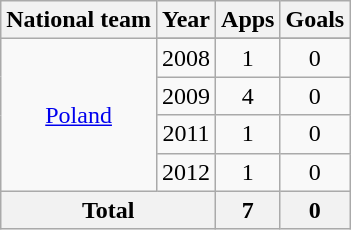<table class="wikitable" style="text-align:center">
<tr>
<th>National team</th>
<th>Year</th>
<th>Apps</th>
<th>Goals</th>
</tr>
<tr>
<td rowspan="5"><a href='#'>Poland</a></td>
</tr>
<tr>
<td>2008</td>
<td>1</td>
<td>0</td>
</tr>
<tr>
<td>2009</td>
<td>4</td>
<td>0</td>
</tr>
<tr>
<td>2011</td>
<td>1</td>
<td>0</td>
</tr>
<tr>
<td>2012</td>
<td>1</td>
<td>0</td>
</tr>
<tr>
<th colspan="2">Total</th>
<th>7</th>
<th>0</th>
</tr>
</table>
